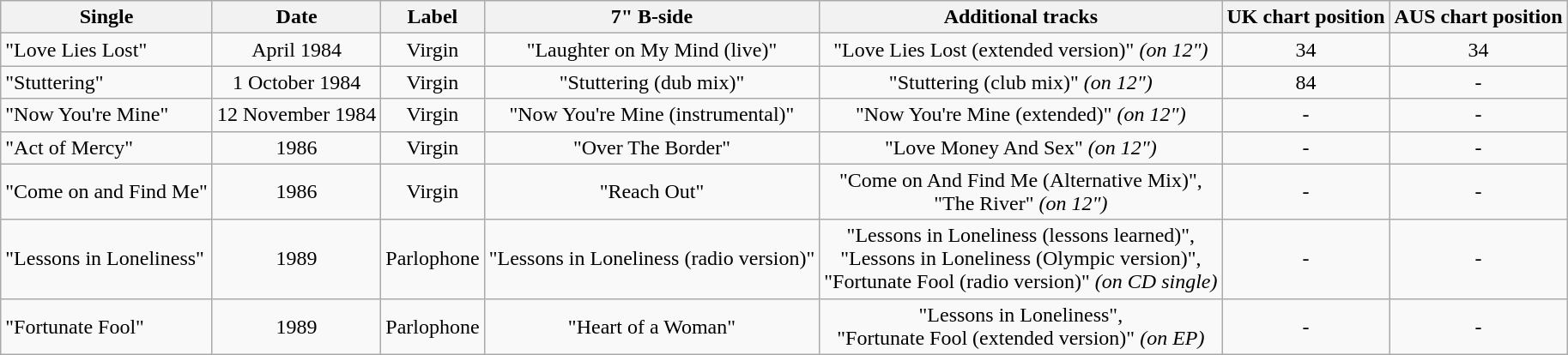<table class="wikitable">
<tr>
<th>Single</th>
<th>Date</th>
<th>Label</th>
<th>7" B-side</th>
<th>Additional tracks</th>
<th>UK chart position</th>
<th>AUS chart position</th>
</tr>
<tr>
<td>"Love Lies Lost"</td>
<td align=center>April 1984</td>
<td align=center>Virgin</td>
<td align=center>"Laughter on My Mind (live)"</td>
<td align=center>"Love Lies Lost (extended version)" <em>(on 12")</em></td>
<td align=center>34</td>
<td align=center>34</td>
</tr>
<tr>
<td>"Stuttering"</td>
<td align=center>1 October 1984</td>
<td align=center>Virgin</td>
<td align=center>"Stuttering (dub mix)"</td>
<td align=center>"Stuttering (club mix)" <em>(on 12")</em></td>
<td align=center>84</td>
<td align=center>-</td>
</tr>
<tr>
<td>"Now You're Mine"</td>
<td align=center>12 November 1984</td>
<td align=center>Virgin</td>
<td align=center>"Now You're Mine (instrumental)"</td>
<td align=center>"Now You're Mine (extended)" <em>(on 12")</em></td>
<td align=center>-</td>
<td align=center>-</td>
</tr>
<tr>
<td>"Act of Mercy"</td>
<td align=center>1986</td>
<td align=center>Virgin</td>
<td align=center>"Over The Border"</td>
<td align=center>"Love Money And Sex" <em>(on 12")</em></td>
<td align=center>-</td>
<td align=center>-</td>
</tr>
<tr>
<td>"Come on and Find Me"</td>
<td align=center>1986</td>
<td align=center>Virgin</td>
<td align=center>"Reach Out"</td>
<td align=center>"Come on And Find Me (Alternative Mix)", <br>"The River" <em>(on 12")</em></td>
<td align=center>-</td>
<td align=center>-</td>
</tr>
<tr>
<td>"Lessons in Loneliness"</td>
<td align=center>1989</td>
<td align=center>Parlophone</td>
<td align=center>"Lessons in Loneliness (radio version)"</td>
<td align=center>"Lessons in Loneliness (lessons learned)",<br>"Lessons in Loneliness (Olympic version)", <br>"Fortunate Fool (radio version)" <em>(on CD single)</em></td>
<td align=center>-</td>
<td align=center>-</td>
</tr>
<tr>
<td>"Fortunate Fool"</td>
<td align=center>1989</td>
<td align=center>Parlophone</td>
<td align=center>"Heart of a Woman"</td>
<td align=center>"Lessons in Loneliness", <br>"Fortunate Fool (extended version)" <em>(on EP)</em></td>
<td align=center>-</td>
<td align=center>-</td>
</tr>
</table>
